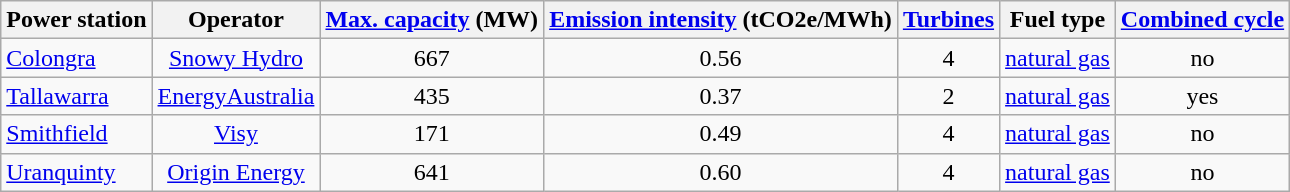<table class="wikitable sortable" style="text-align: center">
<tr>
<th>Power station</th>
<th>Operator</th>
<th data-sort-type="number"><a href='#'>Max. capacity</a> (MW)</th>
<th><a href='#'>Emission intensity</a> (tCO2e/MWh)</th>
<th><a href='#'>Turbines</a></th>
<th>Fuel type</th>
<th><a href='#'>Combined cycle</a></th>
</tr>
<tr>
<td align="left"><a href='#'>Colongra</a></td>
<td><a href='#'>Snowy Hydro</a></td>
<td>667</td>
<td>0.56</td>
<td>4</td>
<td><a href='#'>natural gas</a></td>
<td>no</td>
</tr>
<tr>
<td align="left"><a href='#'>Tallawarra</a></td>
<td><a href='#'>EnergyAustralia</a></td>
<td>435</td>
<td>0.37</td>
<td>2   </td>
<td><a href='#'>natural gas</a></td>
<td>yes</td>
</tr>
<tr>
<td align="left"><a href='#'>Smithfield</a></td>
<td><a href='#'>Visy</a></td>
<td>171</td>
<td>0.49</td>
<td>4</td>
<td><a href='#'>natural gas</a></td>
<td>no</td>
</tr>
<tr>
<td align="left"><a href='#'>Uranquinty</a></td>
<td><a href='#'>Origin Energy</a></td>
<td>641</td>
<td>0.60</td>
<td>4</td>
<td><a href='#'>natural gas</a></td>
<td>no</td>
</tr>
</table>
